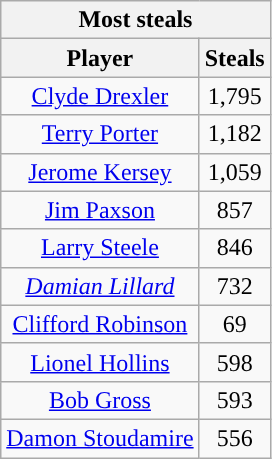<table class="wikitable sortable" style="text-align:center">
<tr>
<th colspan="2" style="text-align:center; ">Most steals</th>
</tr>
<tr>
<th style="text-align:center; ">Player</th>
<th style="text-align:center; ">Steals</th>
</tr>
<tr>
<td><a href='#'>Clyde Drexler</a></td>
<td>1,795</td>
</tr>
<tr>
<td><a href='#'>Terry Porter</a></td>
<td>1,182</td>
</tr>
<tr>
<td><a href='#'>Jerome Kersey</a></td>
<td>1,059</td>
</tr>
<tr>
<td><a href='#'>Jim Paxson</a></td>
<td>857</td>
</tr>
<tr>
<td><a href='#'>Larry Steele</a></td>
<td>846</td>
</tr>
<tr>
<td><em><a href='#'>Damian Lillard</a></em></td>
<td>732</td>
</tr>
<tr>
<td><a href='#'>Clifford Robinson</a></td>
<td>69</td>
</tr>
<tr>
<td><a href='#'>Lionel Hollins</a></td>
<td>598</td>
</tr>
<tr>
<td><a href='#'>Bob Gross</a></td>
<td>593</td>
</tr>
<tr>
<td><a href='#'>Damon Stoudamire</a></td>
<td>556</td>
</tr>
</table>
